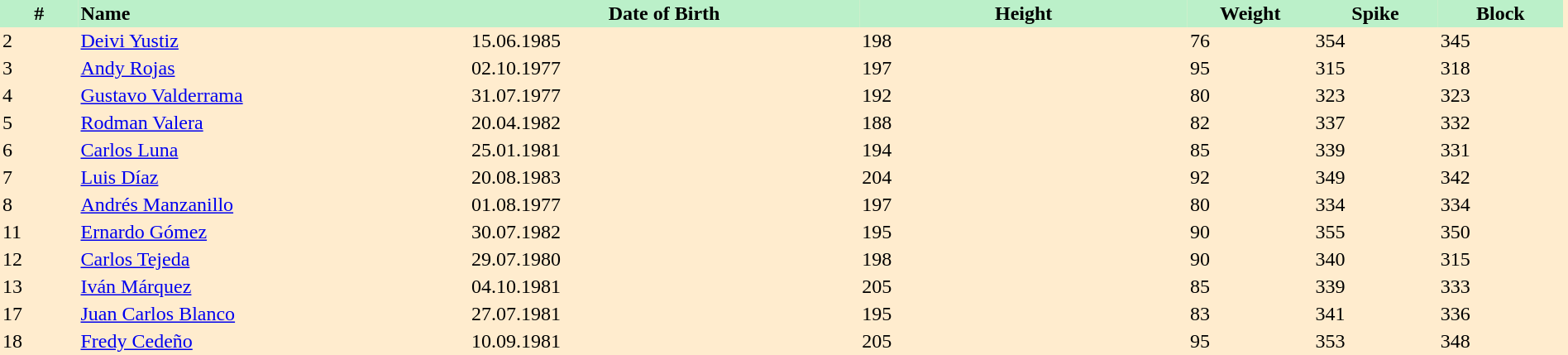<table border=0 cellpadding=2 cellspacing=0  |- style="background: #FFECCE" style="text-align:center; font-size:90%;" width=100%>
<tr style="background: #BBF0C9">
<th width=5%>#</th>
<th width=25% align=left>Name</th>
<th width=25%>Date of Birth</th>
<th width=21%>Height</th>
<th width=8%>Weight</th>
<th width=8%>Spike</th>
<th width=8%>Block</th>
</tr>
<tr>
<td>2</td>
<td align=left><a href='#'>Deivi Yustiz</a></td>
<td>15.06.1985</td>
<td>198</td>
<td>76</td>
<td>354</td>
<td>345</td>
<td></td>
</tr>
<tr>
<td>3</td>
<td align=left><a href='#'>Andy Rojas</a></td>
<td>02.10.1977</td>
<td>197</td>
<td>95</td>
<td>315</td>
<td>318</td>
<td></td>
</tr>
<tr>
<td>4</td>
<td align=left><a href='#'>Gustavo Valderrama</a></td>
<td>31.07.1977</td>
<td>192</td>
<td>80</td>
<td>323</td>
<td>323</td>
<td></td>
</tr>
<tr>
<td>5</td>
<td align=left><a href='#'>Rodman Valera</a></td>
<td>20.04.1982</td>
<td>188</td>
<td>82</td>
<td>337</td>
<td>332</td>
<td></td>
</tr>
<tr>
<td>6</td>
<td align=left><a href='#'>Carlos Luna</a></td>
<td>25.01.1981</td>
<td>194</td>
<td>85</td>
<td>339</td>
<td>331</td>
<td></td>
</tr>
<tr>
<td>7</td>
<td align=left><a href='#'>Luis Díaz</a></td>
<td>20.08.1983</td>
<td>204</td>
<td>92</td>
<td>349</td>
<td>342</td>
<td></td>
</tr>
<tr>
<td>8</td>
<td align=left><a href='#'>Andrés Manzanillo</a></td>
<td>01.08.1977</td>
<td>197</td>
<td>80</td>
<td>334</td>
<td>334</td>
<td></td>
</tr>
<tr>
<td>11</td>
<td align=left><a href='#'>Ernardo Gómez</a></td>
<td>30.07.1982</td>
<td>195</td>
<td>90</td>
<td>355</td>
<td>350</td>
<td></td>
</tr>
<tr>
<td>12</td>
<td align=left><a href='#'>Carlos Tejeda</a></td>
<td>29.07.1980</td>
<td>198</td>
<td>90</td>
<td>340</td>
<td>315</td>
<td></td>
</tr>
<tr>
<td>13</td>
<td align=left><a href='#'>Iván Márquez</a></td>
<td>04.10.1981</td>
<td>205</td>
<td>85</td>
<td>339</td>
<td>333</td>
<td></td>
</tr>
<tr>
<td>17</td>
<td align=left><a href='#'>Juan Carlos Blanco</a></td>
<td>27.07.1981</td>
<td>195</td>
<td>83</td>
<td>341</td>
<td>336</td>
<td></td>
</tr>
<tr>
<td>18</td>
<td align=left><a href='#'>Fredy Cedeño</a></td>
<td>10.09.1981</td>
<td>205</td>
<td>95</td>
<td>353</td>
<td>348</td>
<td></td>
</tr>
</table>
